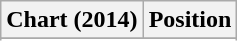<table class="wikitable sortable plainrowheaders">
<tr>
<th scope="col">Chart (2014)</th>
<th scope="col">Position</th>
</tr>
<tr>
</tr>
<tr>
</tr>
</table>
